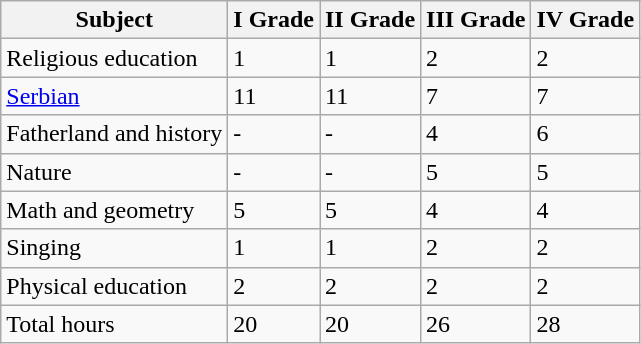<table class="wikitable">
<tr>
<th>Subject</th>
<th>I Grade</th>
<th>II Grade</th>
<th>III Grade</th>
<th>IV Grade</th>
</tr>
<tr>
<td>Religious education</td>
<td>1</td>
<td>1</td>
<td>2</td>
<td>2</td>
</tr>
<tr>
<td><a href='#'>Serbian</a></td>
<td>11</td>
<td>11</td>
<td>7</td>
<td>7</td>
</tr>
<tr>
<td>Fatherland and history</td>
<td>-</td>
<td>-</td>
<td>4</td>
<td>6</td>
</tr>
<tr>
<td>Nature</td>
<td>-</td>
<td>-</td>
<td>5</td>
<td>5</td>
</tr>
<tr>
<td>Math and geometry</td>
<td>5</td>
<td>5</td>
<td>4</td>
<td>4</td>
</tr>
<tr>
<td>Singing</td>
<td>1</td>
<td>1</td>
<td>2</td>
<td>2</td>
</tr>
<tr>
<td>Physical education</td>
<td>2</td>
<td>2</td>
<td>2</td>
<td>2</td>
</tr>
<tr>
<td>Total hours</td>
<td>20</td>
<td>20</td>
<td>26</td>
<td>28</td>
</tr>
</table>
